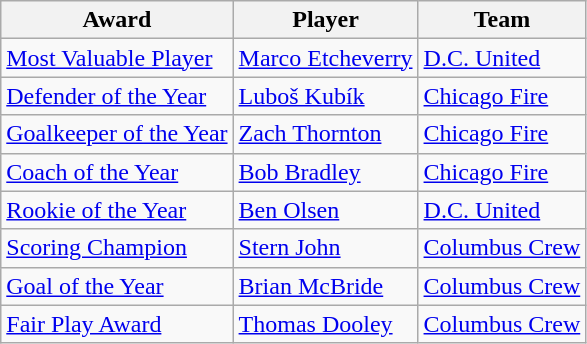<table class="wikitable" style="font-size:100%">
<tr>
<th>Award</th>
<th>Player</th>
<th>Team</th>
</tr>
<tr>
<td><a href='#'>Most Valuable Player</a></td>
<td> <a href='#'>Marco Etcheverry</a></td>
<td><a href='#'>D.C. United</a></td>
</tr>
<tr>
<td><a href='#'>Defender of the Year</a></td>
<td> <a href='#'>Luboš Kubík</a></td>
<td><a href='#'>Chicago Fire</a></td>
</tr>
<tr>
<td><a href='#'>Goalkeeper of the Year</a></td>
<td> <a href='#'>Zach Thornton</a></td>
<td><a href='#'>Chicago Fire</a></td>
</tr>
<tr>
<td><a href='#'>Coach of the Year</a></td>
<td> <a href='#'>Bob Bradley</a></td>
<td><a href='#'>Chicago Fire</a></td>
</tr>
<tr>
<td><a href='#'>Rookie of the Year</a></td>
<td> <a href='#'>Ben Olsen</a></td>
<td><a href='#'>D.C. United</a></td>
</tr>
<tr>
<td><a href='#'>Scoring Champion</a></td>
<td> <a href='#'>Stern John</a></td>
<td><a href='#'>Columbus Crew</a></td>
</tr>
<tr>
<td><a href='#'>Goal of the Year</a></td>
<td> <a href='#'>Brian McBride</a></td>
<td><a href='#'>Columbus Crew</a></td>
</tr>
<tr>
<td><a href='#'>Fair Play Award</a></td>
<td> <a href='#'>Thomas Dooley</a></td>
<td><a href='#'>Columbus Crew</a></td>
</tr>
</table>
